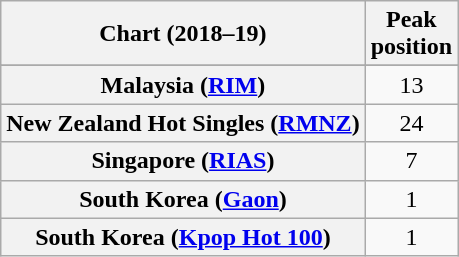<table class="wikitable sortable plainrowheaders" style="text-align:center">
<tr>
<th>Chart (2018–19)</th>
<th>Peak<br>position</th>
</tr>
<tr>
</tr>
<tr>
<th scope="row">Malaysia (<a href='#'>RIM</a>)</th>
<td>13</td>
</tr>
<tr>
<th scope="row">New Zealand Hot Singles (<a href='#'>RMNZ</a>)</th>
<td>24</td>
</tr>
<tr>
<th scope="row">Singapore (<a href='#'>RIAS</a>)</th>
<td>7</td>
</tr>
<tr>
<th scope="row">South Korea (<a href='#'>Gaon</a>)</th>
<td>1</td>
</tr>
<tr>
<th scope="row">South Korea (<a href='#'>Kpop Hot 100</a>)</th>
<td>1</td>
</tr>
</table>
